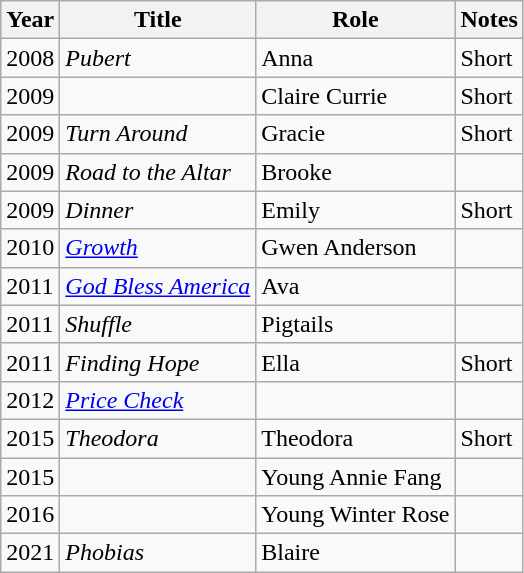<table class="wikitable sortable">
<tr>
<th>Year</th>
<th>Title</th>
<th>Role</th>
<th class="unsortable">Notes</th>
</tr>
<tr>
<td>2008</td>
<td><em>Pubert</em></td>
<td>Anna</td>
<td>Short</td>
</tr>
<tr>
<td>2009</td>
<td><em></em></td>
<td>Claire Currie</td>
<td>Short</td>
</tr>
<tr>
<td>2009</td>
<td><em>Turn Around</em></td>
<td>Gracie</td>
<td>Short</td>
</tr>
<tr>
<td>2009</td>
<td><em>Road to the Altar</em></td>
<td>Brooke</td>
<td></td>
</tr>
<tr>
<td>2009</td>
<td><em>Dinner</em></td>
<td>Emily</td>
<td>Short</td>
</tr>
<tr>
<td>2010</td>
<td><em><a href='#'>Growth</a></em></td>
<td>Gwen Anderson</td>
<td></td>
</tr>
<tr>
<td>2011</td>
<td><em><a href='#'>God Bless America</a></em></td>
<td>Ava</td>
<td></td>
</tr>
<tr>
<td>2011</td>
<td><em>Shuffle</em></td>
<td>Pigtails</td>
<td></td>
</tr>
<tr>
<td>2011</td>
<td><em>Finding Hope</em></td>
<td>Ella</td>
<td>Short</td>
</tr>
<tr>
<td>2012</td>
<td><em><a href='#'>Price Check</a></em></td>
<td></td>
<td></td>
</tr>
<tr>
<td>2015</td>
<td><em>Theodora</em></td>
<td>Theodora</td>
<td>Short</td>
</tr>
<tr>
<td>2015</td>
<td><em></em></td>
<td>Young Annie Fang</td>
<td></td>
</tr>
<tr>
<td>2016</td>
<td><em></em></td>
<td>Young Winter Rose</td>
<td></td>
</tr>
<tr>
<td>2021</td>
<td><em>Phobias</em></td>
<td>Blaire</td>
<td></td>
</tr>
</table>
